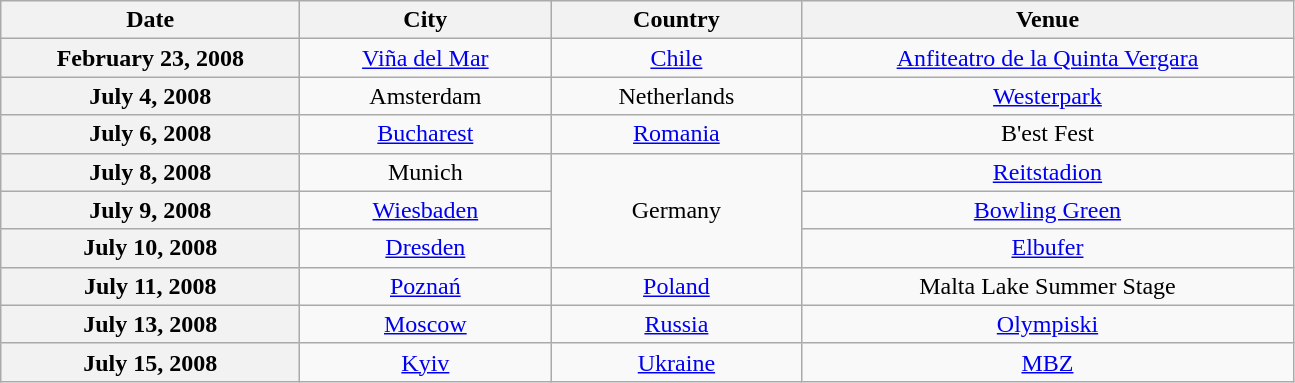<table class="wikitable plainrowheaders" style="text-align:center;">
<tr>
<th scope="col" style="width:12em;">Date</th>
<th scope="col" style="width:10em;">City</th>
<th scope="col" style="width:10em;">Country</th>
<th scope="col" style="width:20em;">Venue</th>
</tr>
<tr>
<th scope="row" style="text-align:center;">February 23, 2008</th>
<td><a href='#'>Viña del Mar</a></td>
<td><a href='#'>Chile</a></td>
<td><a href='#'>Anfiteatro de la Quinta Vergara</a></td>
</tr>
<tr>
<th scope="row" style="text-align:center;">July 4, 2008</th>
<td>Amsterdam</td>
<td>Netherlands</td>
<td><a href='#'>Westerpark</a></td>
</tr>
<tr>
<th scope="row" style="text-align:center;">July 6, 2008</th>
<td><a href='#'>Bucharest</a></td>
<td><a href='#'>Romania</a></td>
<td>B'est Fest</td>
</tr>
<tr>
<th scope="row" style="text-align:center;">July 8, 2008</th>
<td>Munich</td>
<td rowspan="3">Germany</td>
<td><a href='#'>Reitstadion</a></td>
</tr>
<tr>
<th scope="row" style="text-align:center;">July 9, 2008</th>
<td><a href='#'>Wiesbaden</a></td>
<td><a href='#'>Bowling Green</a></td>
</tr>
<tr>
<th scope="row" style="text-align:center;">July 10, 2008</th>
<td><a href='#'>Dresden</a></td>
<td><a href='#'>Elbufer</a></td>
</tr>
<tr>
<th scope="row" style="text-align:center;">July 11, 2008</th>
<td><a href='#'>Poznań</a></td>
<td><a href='#'>Poland</a></td>
<td>Malta Lake Summer Stage</td>
</tr>
<tr>
<th scope="row" style="text-align:center;">July 13, 2008</th>
<td><a href='#'>Moscow</a></td>
<td><a href='#'>Russia</a></td>
<td><a href='#'>Olympiski</a></td>
</tr>
<tr>
<th scope="row" style="text-align:center;">July 15, 2008</th>
<td><a href='#'>Kyiv</a></td>
<td><a href='#'>Ukraine</a></td>
<td><a href='#'>MBZ</a></td>
</tr>
</table>
